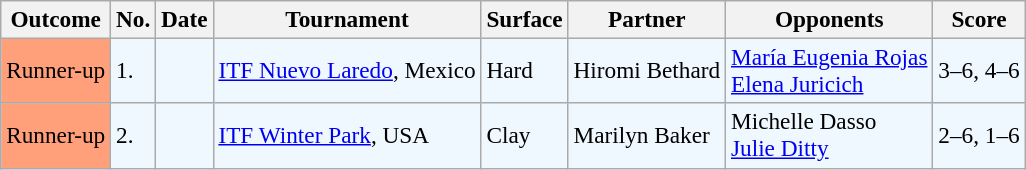<table class="sortable wikitable" style=font-size:97%>
<tr>
<th>Outcome</th>
<th>No.</th>
<th>Date</th>
<th>Tournament</th>
<th>Surface</th>
<th>Partner</th>
<th>Opponents</th>
<th>Score</th>
</tr>
<tr style="background:#f0f8ff;">
<td style="background:#ffa07a;">Runner-up</td>
<td>1.</td>
<td></td>
<td><a href='#'>ITF Nuevo Laredo</a>, Mexico</td>
<td>Hard</td>
<td> Hiromi Bethard</td>
<td> <a href='#'>María Eugenia Rojas</a> <br>  <a href='#'>Elena Juricich</a></td>
<td>3–6, 4–6</td>
</tr>
<tr bgcolor="#f0f8ff">
<td bgcolor="FFA07A">Runner-up</td>
<td>2.</td>
<td></td>
<td><a href='#'>ITF Winter Park</a>, USA</td>
<td>Clay</td>
<td> Marilyn Baker</td>
<td> Michelle Dasso<br> <a href='#'>Julie Ditty</a></td>
<td>2–6, 1–6</td>
</tr>
</table>
